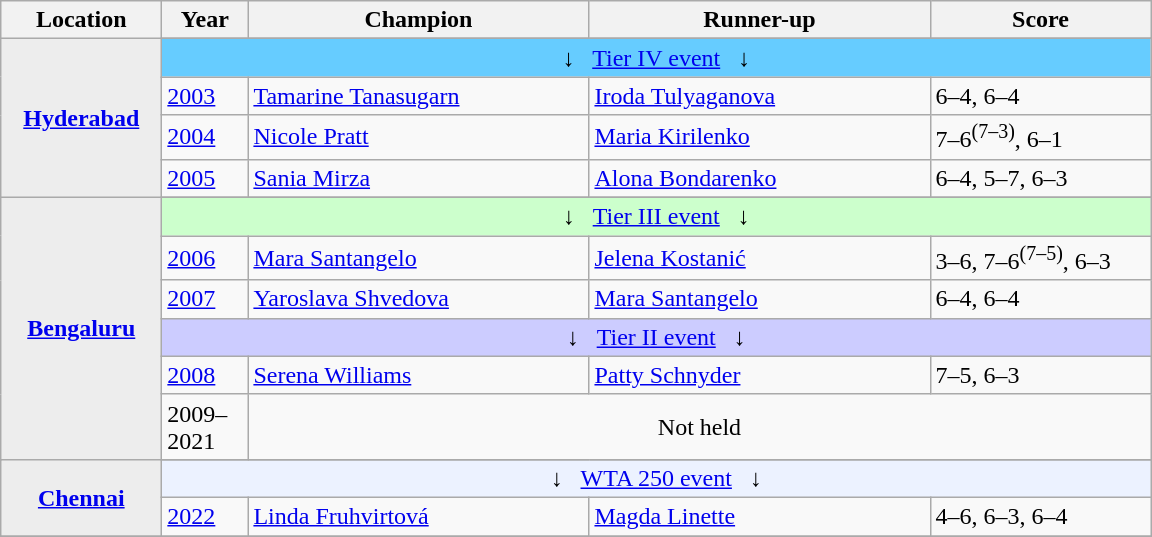<table class="wikitable">
<tr>
<th width=100>Location</th>
<th width=50>Year</th>
<th width=220>Champion</th>
<th width=220>Runner-up</th>
<th width=140>Score</th>
</tr>
<tr>
<th rowspan="5" style="background:#ededed"><a href='#'>Hyderabad</a></th>
</tr>
<tr bgcolor=#66CCFF>
<td colspan="5" align="center">↓   <a href='#'>Tier IV event</a>   ↓</td>
</tr>
<tr>
<td><a href='#'>2003</a></td>
<td> <a href='#'>Tamarine Tanasugarn</a></td>
<td> <a href='#'>Iroda Tulyaganova</a></td>
<td>6–4, 6–4</td>
</tr>
<tr>
<td><a href='#'>2004</a></td>
<td> <a href='#'>Nicole Pratt</a></td>
<td> <a href='#'>Maria Kirilenko</a></td>
<td>7–6<sup>(7–3)</sup>, 6–1</td>
</tr>
<tr>
<td><a href='#'>2005</a></td>
<td> <a href='#'>Sania Mirza</a></td>
<td> <a href='#'>Alona Bondarenko</a></td>
<td>6–4, 5–7, 6–3</td>
</tr>
<tr>
<th rowspan="7" style="background:#ededed"><a href='#'>Bengaluru</a></th>
</tr>
<tr bgcolor=#CCFFCC>
<td colspan="6" align="center">↓   <a href='#'>Tier III event</a>   ↓</td>
</tr>
<tr>
<td><a href='#'>2006</a></td>
<td> <a href='#'>Mara Santangelo</a></td>
<td> <a href='#'>Jelena Kostanić</a></td>
<td>3–6, 7–6<sup>(7–5)</sup>, 6–3</td>
</tr>
<tr>
<td><a href='#'>2007</a></td>
<td> <a href='#'>Yaroslava Shvedova</a></td>
<td> <a href='#'>Mara Santangelo</a></td>
<td>6–4, 6–4</td>
</tr>
<tr bgcolor=#ccccff>
<td colspan="5" align="center">↓   <a href='#'>Tier II event</a>   ↓</td>
</tr>
<tr>
<td><a href='#'>2008</a></td>
<td> <a href='#'>Serena Williams</a></td>
<td> <a href='#'>Patty Schnyder</a></td>
<td>7–5, 6–3</td>
</tr>
<tr>
<td>2009–2021</td>
<td colspan=3 align=center>Not held</td>
</tr>
<tr>
<th rowspan="3" style="background:#ededed"><a href='#'>Chennai</a></th>
</tr>
<tr bgcolor=#ECF2FF>
<td colspan="5" align="center">↓   <a href='#'>WTA 250 event</a>   ↓</td>
</tr>
<tr>
<td><a href='#'>2022</a></td>
<td> <a href='#'>Linda Fruhvirtová</a></td>
<td> <a href='#'>Magda Linette</a></td>
<td>4–6, 6–3, 6–4</td>
</tr>
<tr>
</tr>
</table>
